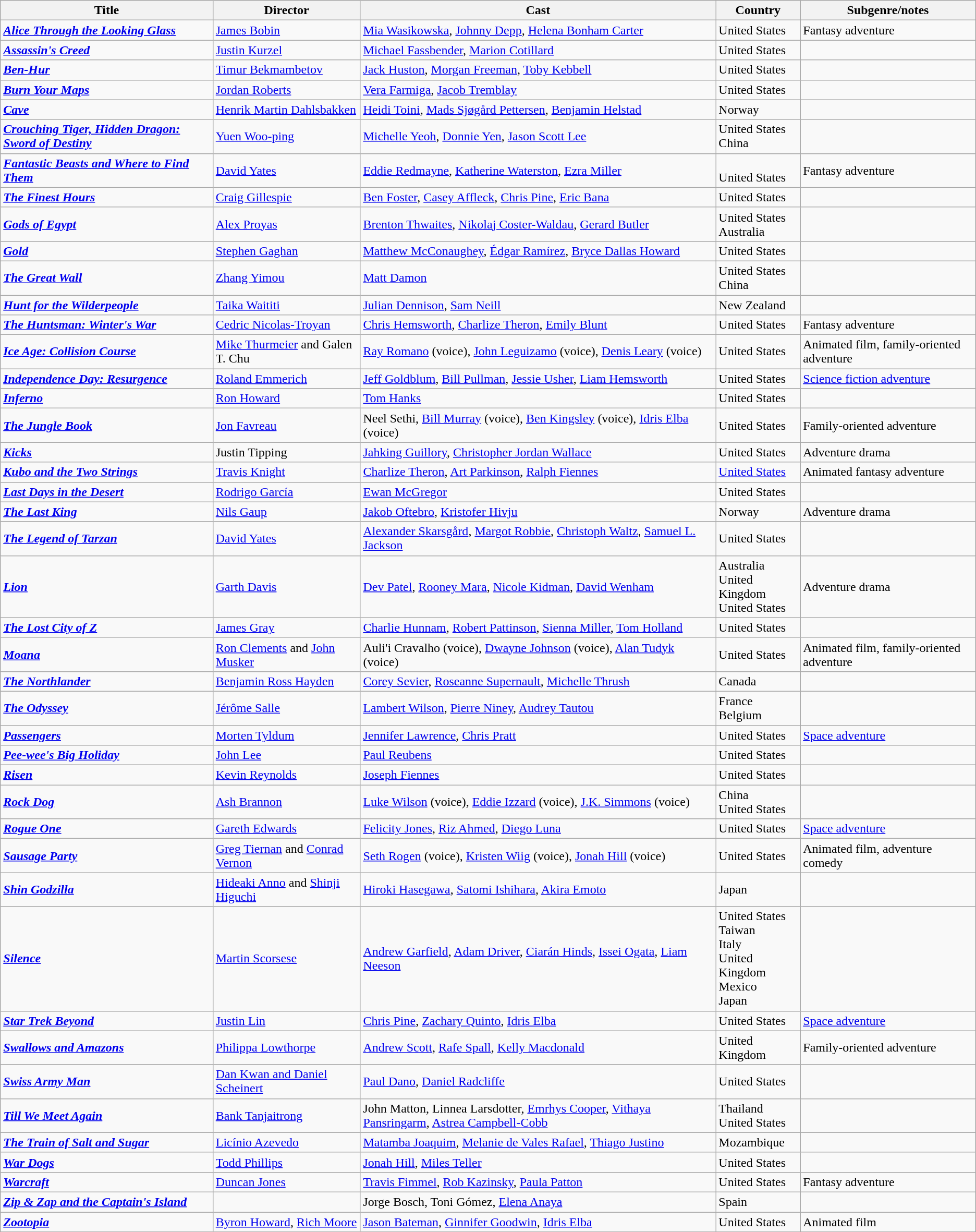<table class="wikitable">
<tr>
<th>Title</th>
<th>Director</th>
<th>Cast</th>
<th>Country</th>
<th>Subgenre/notes</th>
</tr>
<tr>
<td><strong><em><a href='#'>Alice Through the Looking Glass</a></em></strong></td>
<td><a href='#'>James Bobin</a></td>
<td><a href='#'>Mia Wasikowska</a>, <a href='#'>Johnny Depp</a>, <a href='#'>Helena Bonham Carter</a></td>
<td>United States</td>
<td>Fantasy adventure</td>
</tr>
<tr>
<td><strong><em><a href='#'>Assassin's Creed</a></em></strong></td>
<td><a href='#'>Justin Kurzel</a></td>
<td><a href='#'>Michael Fassbender</a>, <a href='#'>Marion Cotillard</a></td>
<td>United States</td>
<td></td>
</tr>
<tr>
<td><strong><em><a href='#'>Ben-Hur</a></em></strong></td>
<td><a href='#'>Timur Bekmambetov</a></td>
<td><a href='#'>Jack Huston</a>, <a href='#'>Morgan Freeman</a>, <a href='#'>Toby Kebbell</a></td>
<td>United States</td>
<td></td>
</tr>
<tr>
<td><strong><em><a href='#'>Burn Your Maps</a></em></strong></td>
<td><a href='#'>Jordan Roberts</a></td>
<td><a href='#'>Vera Farmiga</a>, <a href='#'>Jacob Tremblay</a></td>
<td>United States</td>
<td></td>
</tr>
<tr>
<td><strong><em><a href='#'>Cave</a></em></strong></td>
<td><a href='#'>Henrik Martin Dahlsbakken</a></td>
<td><a href='#'>Heidi Toini</a>, <a href='#'>Mads Sjøgård Pettersen</a>, <a href='#'>Benjamin Helstad</a></td>
<td>Norway</td>
<td></td>
</tr>
<tr>
<td><strong><em><a href='#'>Crouching Tiger, Hidden Dragon: Sword of Destiny</a></em></strong></td>
<td><a href='#'>Yuen Woo-ping</a></td>
<td><a href='#'>Michelle Yeoh</a>, <a href='#'>Donnie Yen</a>, <a href='#'>Jason Scott Lee</a></td>
<td>United States<br>China</td>
<td></td>
</tr>
<tr>
<td><strong><em><a href='#'>Fantastic Beasts and Where to Find Them</a></em></strong></td>
<td><a href='#'>David Yates</a></td>
<td><a href='#'>Eddie Redmayne</a>, <a href='#'>Katherine Waterston</a>, <a href='#'>Ezra Miller</a></td>
<td><br>United States</td>
<td>Fantasy adventure</td>
</tr>
<tr>
<td><strong><em><a href='#'>The Finest Hours</a></em></strong></td>
<td><a href='#'>Craig Gillespie</a></td>
<td><a href='#'>Ben Foster</a>, <a href='#'>Casey Affleck</a>, <a href='#'>Chris Pine</a>, <a href='#'>Eric Bana</a></td>
<td>United States</td>
<td></td>
</tr>
<tr>
<td><strong><em><a href='#'>Gods of Egypt</a></em></strong></td>
<td><a href='#'>Alex Proyas</a></td>
<td><a href='#'>Brenton Thwaites</a>, <a href='#'>Nikolaj Coster-Waldau</a>, <a href='#'>Gerard Butler</a></td>
<td>United States<br>Australia</td>
<td></td>
</tr>
<tr>
<td><strong><em><a href='#'>Gold</a></em></strong></td>
<td><a href='#'>Stephen Gaghan</a></td>
<td><a href='#'>Matthew McConaughey</a>, <a href='#'>Édgar Ramírez</a>, <a href='#'>Bryce Dallas Howard</a></td>
<td>United States</td>
<td></td>
</tr>
<tr>
<td><strong><em><a href='#'>The Great Wall</a></em></strong></td>
<td><a href='#'>Zhang Yimou</a></td>
<td><a href='#'>Matt Damon</a></td>
<td>United States<br>China</td>
<td></td>
</tr>
<tr>
<td><strong><em><a href='#'>Hunt for the Wilderpeople</a></em></strong></td>
<td><a href='#'>Taika Waititi</a></td>
<td><a href='#'>Julian Dennison</a>, <a href='#'>Sam Neill</a></td>
<td>New Zealand</td>
<td></td>
</tr>
<tr>
<td><strong><em><a href='#'>The Huntsman: Winter's War</a></em></strong></td>
<td><a href='#'>Cedric Nicolas-Troyan</a></td>
<td><a href='#'>Chris Hemsworth</a>, <a href='#'>Charlize Theron</a>, <a href='#'>Emily Blunt</a></td>
<td>United States</td>
<td>Fantasy adventure</td>
</tr>
<tr>
<td><strong><em><a href='#'>Ice Age: Collision Course</a></em></strong></td>
<td><a href='#'>Mike Thurmeier</a> and Galen T. Chu</td>
<td><a href='#'>Ray Romano</a> (voice), <a href='#'>John Leguizamo</a> (voice), <a href='#'>Denis Leary</a> (voice)</td>
<td>United States</td>
<td>Animated film, family-oriented adventure</td>
</tr>
<tr>
<td><strong><em><a href='#'>Independence Day: Resurgence</a></em></strong></td>
<td><a href='#'>Roland Emmerich</a></td>
<td><a href='#'>Jeff Goldblum</a>, <a href='#'>Bill Pullman</a>, <a href='#'>Jessie Usher</a>, <a href='#'>Liam Hemsworth</a></td>
<td>United States</td>
<td><a href='#'>Science fiction adventure</a></td>
</tr>
<tr>
<td><strong><em><a href='#'>Inferno</a></em></strong></td>
<td><a href='#'>Ron Howard</a></td>
<td><a href='#'>Tom Hanks</a></td>
<td>United States</td>
<td></td>
</tr>
<tr>
<td><strong><em><a href='#'>The Jungle Book</a></em></strong></td>
<td><a href='#'>Jon Favreau</a></td>
<td>Neel Sethi, <a href='#'>Bill Murray</a> (voice), <a href='#'>Ben Kingsley</a> (voice), <a href='#'>Idris Elba</a> (voice)</td>
<td>United States</td>
<td>Family-oriented adventure</td>
</tr>
<tr>
<td><strong><em><a href='#'>Kicks</a></em></strong></td>
<td>Justin Tipping</td>
<td><a href='#'>Jahking Guillory</a>, <a href='#'>Christopher Jordan Wallace</a></td>
<td>United States</td>
<td>Adventure drama</td>
</tr>
<tr>
<td><strong><em><a href='#'>Kubo and the Two Strings</a></em></strong></td>
<td><a href='#'>Travis Knight</a></td>
<td><a href='#'>Charlize Theron</a>, <a href='#'>Art Parkinson</a>, <a href='#'>Ralph Fiennes</a></td>
<td><a href='#'>United States</a></td>
<td>Animated fantasy adventure</td>
</tr>
<tr>
<td><strong><em><a href='#'>Last Days in the Desert</a></em></strong></td>
<td><a href='#'>Rodrigo García</a></td>
<td><a href='#'>Ewan McGregor</a></td>
<td>United States</td>
<td></td>
</tr>
<tr>
<td><strong><em><a href='#'>The Last King</a></em></strong></td>
<td><a href='#'>Nils Gaup</a></td>
<td><a href='#'>Jakob Oftebro</a>, <a href='#'>Kristofer Hivju</a></td>
<td>Norway</td>
<td>Adventure drama</td>
</tr>
<tr>
<td><strong><em><a href='#'>The Legend of Tarzan</a></em></strong></td>
<td><a href='#'>David Yates</a></td>
<td><a href='#'>Alexander Skarsgård</a>, <a href='#'>Margot Robbie</a>, <a href='#'>Christoph Waltz</a>, <a href='#'>Samuel L. Jackson</a></td>
<td>United States</td>
<td></td>
</tr>
<tr>
<td><strong><em><a href='#'>Lion</a></em></strong></td>
<td><a href='#'>Garth Davis</a></td>
<td><a href='#'>Dev Patel</a>, <a href='#'>Rooney Mara</a>, <a href='#'>Nicole Kidman</a>, <a href='#'>David Wenham</a></td>
<td>Australia<br>United Kingdom<br>United States</td>
<td>Adventure drama</td>
</tr>
<tr>
<td><strong><em><a href='#'>The Lost City of Z</a></em></strong></td>
<td><a href='#'>James Gray</a></td>
<td><a href='#'>Charlie Hunnam</a>, <a href='#'>Robert Pattinson</a>, <a href='#'>Sienna Miller</a>, <a href='#'>Tom Holland</a></td>
<td>United States</td>
<td></td>
</tr>
<tr>
<td><strong><em><a href='#'>Moana</a></em></strong></td>
<td><a href='#'>Ron Clements</a> and <a href='#'>John Musker</a></td>
<td>Auli'i Cravalho (voice), <a href='#'>Dwayne Johnson</a> (voice), <a href='#'>Alan Tudyk</a> (voice)</td>
<td>United States</td>
<td>Animated film, family-oriented adventure</td>
</tr>
<tr>
<td><strong><em><a href='#'>The Northlander</a></em></strong></td>
<td><a href='#'>Benjamin Ross Hayden</a></td>
<td><a href='#'>Corey Sevier</a>, <a href='#'>Roseanne Supernault</a>, <a href='#'>Michelle Thrush</a></td>
<td>Canada</td>
<td></td>
</tr>
<tr>
<td><strong><em><a href='#'>The Odyssey</a></em></strong></td>
<td><a href='#'>Jérôme Salle</a></td>
<td><a href='#'>Lambert Wilson</a>, <a href='#'>Pierre Niney</a>, <a href='#'>Audrey Tautou</a></td>
<td>France<br>Belgium</td>
<td></td>
</tr>
<tr>
<td><strong><em><a href='#'>Passengers</a></em></strong></td>
<td><a href='#'>Morten Tyldum</a></td>
<td><a href='#'>Jennifer Lawrence</a>, <a href='#'>Chris Pratt</a></td>
<td>United States</td>
<td><a href='#'>Space adventure</a></td>
</tr>
<tr>
<td><strong><em><a href='#'>Pee-wee's Big Holiday</a></em></strong></td>
<td><a href='#'>John Lee</a></td>
<td><a href='#'>Paul Reubens</a></td>
<td>United States</td>
<td></td>
</tr>
<tr>
<td><strong><em><a href='#'>Risen</a></em></strong></td>
<td><a href='#'>Kevin Reynolds</a></td>
<td><a href='#'>Joseph Fiennes</a></td>
<td>United States</td>
<td></td>
</tr>
<tr>
<td><strong><em><a href='#'>Rock Dog</a></em></strong></td>
<td><a href='#'>Ash Brannon</a></td>
<td><a href='#'>Luke Wilson</a> (voice), <a href='#'>Eddie Izzard</a> (voice), <a href='#'>J.K. Simmons</a> (voice)</td>
<td>China<br>United States</td>
<td></td>
</tr>
<tr>
<td><strong><em><a href='#'>Rogue One</a></em></strong></td>
<td><a href='#'>Gareth Edwards</a></td>
<td><a href='#'>Felicity Jones</a>, <a href='#'>Riz Ahmed</a>, <a href='#'>Diego Luna</a></td>
<td>United States</td>
<td><a href='#'>Space adventure</a></td>
</tr>
<tr>
<td><strong><em><a href='#'>Sausage Party</a></em></strong></td>
<td><a href='#'>Greg Tiernan</a> and <a href='#'>Conrad Vernon</a></td>
<td><a href='#'>Seth Rogen</a> (voice), <a href='#'>Kristen Wiig</a> (voice), <a href='#'>Jonah Hill</a> (voice)</td>
<td>United States</td>
<td>Animated film, adventure comedy</td>
</tr>
<tr>
<td><strong><em><a href='#'>Shin Godzilla</a></em></strong></td>
<td><a href='#'>Hideaki Anno</a> and <a href='#'>Shinji Higuchi</a></td>
<td><a href='#'>Hiroki Hasegawa</a>, <a href='#'>Satomi Ishihara</a>, <a href='#'>Akira Emoto</a></td>
<td>Japan</td>
<td></td>
</tr>
<tr>
<td><strong><em><a href='#'>Silence</a></em></strong></td>
<td><a href='#'>Martin Scorsese</a></td>
<td><a href='#'>Andrew Garfield</a>, <a href='#'>Adam Driver</a>, <a href='#'>Ciarán Hinds</a>, <a href='#'>Issei Ogata</a>, <a href='#'>Liam Neeson</a></td>
<td>United States<br>Taiwan<br>Italy<br>United Kingdom<br>Mexico<br>Japan</td>
<td></td>
</tr>
<tr>
<td><strong><em><a href='#'>Star Trek Beyond</a></em></strong></td>
<td><a href='#'>Justin Lin</a></td>
<td><a href='#'>Chris Pine</a>, <a href='#'>Zachary Quinto</a>, <a href='#'>Idris Elba</a></td>
<td>United States</td>
<td><a href='#'>Space adventure</a></td>
</tr>
<tr>
<td><strong><em><a href='#'>Swallows and Amazons</a></em></strong></td>
<td><a href='#'>Philippa Lowthorpe</a></td>
<td><a href='#'>Andrew Scott</a>, <a href='#'>Rafe Spall</a>, <a href='#'>Kelly Macdonald</a></td>
<td>United Kingdom</td>
<td>Family-oriented adventure</td>
</tr>
<tr>
<td><strong><em><a href='#'>Swiss Army Man</a></em></strong></td>
<td><a href='#'>Dan Kwan and Daniel Scheinert</a></td>
<td><a href='#'>Paul Dano</a>, <a href='#'>Daniel Radcliffe</a></td>
<td>United States</td>
<td></td>
</tr>
<tr>
<td><strong><em><a href='#'>Till We Meet Again</a></em></strong></td>
<td><a href='#'>Bank Tanjaitrong</a></td>
<td>John Matton, Linnea Larsdotter, <a href='#'>Emrhys Cooper</a>, <a href='#'>Vithaya Pansringarm</a>, <a href='#'>Astrea Campbell-Cobb</a></td>
<td>Thailand<br>United States</td>
<td></td>
</tr>
<tr>
<td><strong><em><a href='#'>The Train of Salt and Sugar</a></em></strong></td>
<td><a href='#'>Licínio Azevedo</a></td>
<td><a href='#'>Matamba Joaquim</a>, <a href='#'>Melanie de Vales Rafael</a>, <a href='#'>Thiago Justino</a></td>
<td>Mozambique</td>
<td></td>
</tr>
<tr>
<td><strong><em><a href='#'>War Dogs</a></em></strong></td>
<td><a href='#'>Todd Phillips</a></td>
<td><a href='#'>Jonah Hill</a>, <a href='#'>Miles Teller</a></td>
<td>United States</td>
<td></td>
</tr>
<tr>
<td><strong><em><a href='#'>Warcraft</a></em></strong></td>
<td><a href='#'>Duncan Jones</a></td>
<td><a href='#'>Travis Fimmel</a>, <a href='#'>Rob Kazinsky</a>, <a href='#'>Paula Patton</a></td>
<td>United States</td>
<td>Fantasy adventure</td>
</tr>
<tr>
<td><strong><em><a href='#'>Zip & Zap and the Captain's Island</a></em></strong></td>
<td></td>
<td>Jorge Bosch, Toni Gómez, <a href='#'>Elena Anaya</a></td>
<td>Spain</td>
<td></td>
</tr>
<tr>
<td><strong><em><a href='#'>Zootopia</a></em></strong></td>
<td><a href='#'>Byron Howard</a>, <a href='#'>Rich Moore</a></td>
<td><a href='#'>Jason Bateman</a>, <a href='#'>Ginnifer Goodwin</a>, <a href='#'>Idris Elba</a></td>
<td>United States</td>
<td>Animated film</td>
</tr>
</table>
